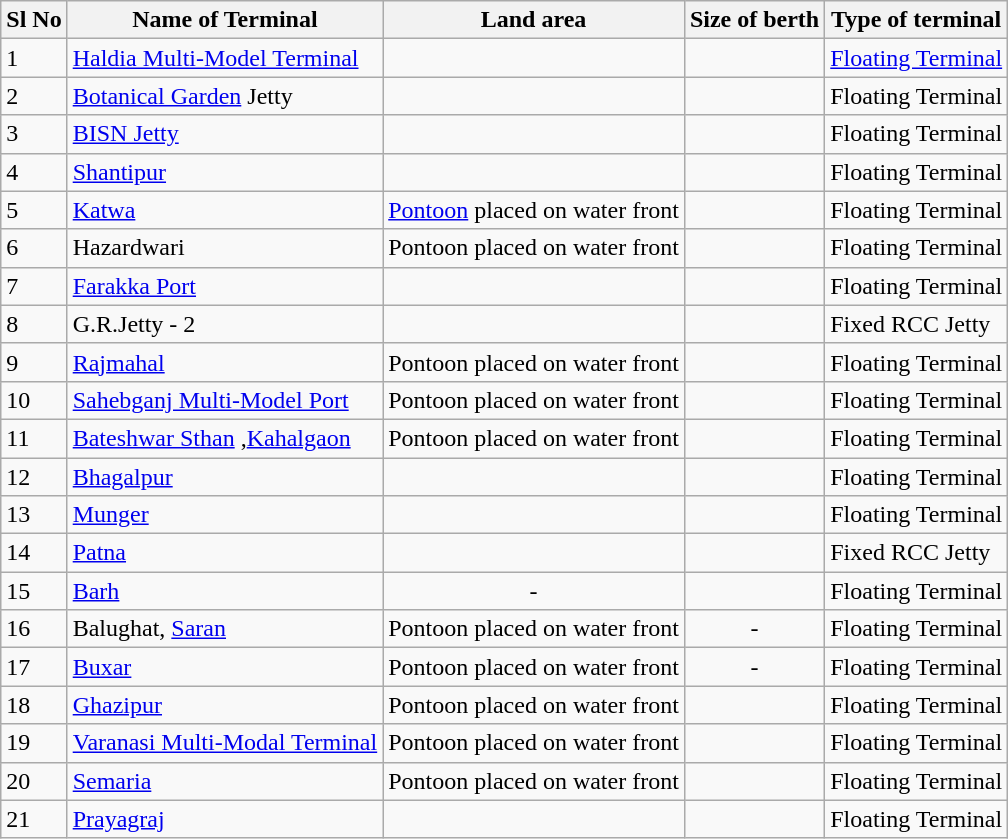<table class="wikitable">
<tr>
<th>Sl No</th>
<th>Name of Terminal</th>
<th>Land area</th>
<th>Size of berth</th>
<th>Type of terminal</th>
</tr>
<tr>
<td>1</td>
<td><a href='#'>Haldia Multi-Model Terminal</a></td>
<td align="right"></td>
<td align="right"></td>
<td><a href='#'>Floating Terminal</a></td>
</tr>
<tr>
<td>2</td>
<td><a href='#'>Botanical Garden</a> Jetty</td>
<td align="right"></td>
<td align="right"></td>
<td>Floating Terminal</td>
</tr>
<tr>
<td>3</td>
<td><a href='#'>BISN Jetty </a></td>
<td align="right"></td>
<td align="right"></td>
<td>Floating Terminal</td>
</tr>
<tr>
<td>4</td>
<td><a href='#'>Shantipur</a></td>
<td align="right"></td>
<td align="right"></td>
<td>Floating Terminal</td>
</tr>
<tr>
<td>5</td>
<td><a href='#'>Katwa</a></td>
<td><a href='#'>Pontoon</a> placed on water front</td>
<td align="right"></td>
<td>Floating Terminal</td>
</tr>
<tr>
<td>6</td>
<td>Hazardwari</td>
<td>Pontoon placed on water front</td>
<td align="right"></td>
<td>Floating Terminal</td>
</tr>
<tr>
<td>7</td>
<td><a href='#'>Farakka Port</a></td>
<td align="right"></td>
<td align="right"></td>
<td>Floating Terminal</td>
</tr>
<tr>
<td>8</td>
<td>G.R.Jetty - 2</td>
<td align="right"></td>
<td align="right"></td>
<td>Fixed RCC Jetty</td>
</tr>
<tr>
<td>9</td>
<td><a href='#'>Rajmahal</a></td>
<td>Pontoon placed on water front</td>
<td align="right"></td>
<td>Floating Terminal</td>
</tr>
<tr>
<td>10</td>
<td><a href='#'>Sahebganj Multi-Model Port</a></td>
<td>Pontoon placed on water front</td>
<td align="right"></td>
<td>Floating Terminal</td>
</tr>
<tr>
<td>11</td>
<td><a href='#'>Bateshwar Sthan</a> ,<a href='#'>Kahalgaon</a></td>
<td>Pontoon placed on water front</td>
<td align="right"></td>
<td>Floating Terminal</td>
</tr>
<tr>
<td>12</td>
<td><a href='#'>Bhagalpur</a></td>
<td align="right"></td>
<td align="right"></td>
<td>Floating Terminal</td>
</tr>
<tr>
<td>13</td>
<td><a href='#'>Munger</a></td>
<td align="right"></td>
<td align="right"></td>
<td>Floating Terminal</td>
</tr>
<tr>
<td>14</td>
<td><a href='#'>Patna</a></td>
<td align="right"></td>
<td align="right"></td>
<td>Fixed RCC Jetty</td>
</tr>
<tr>
<td>15</td>
<td><a href='#'>Barh</a></td>
<td align="center">-</td>
<td align="right"></td>
<td>Floating Terminal</td>
</tr>
<tr>
<td>16</td>
<td>Balughat, <a href='#'>Saran</a></td>
<td>Pontoon placed on water front</td>
<td align="center">-</td>
<td>Floating Terminal</td>
</tr>
<tr>
<td>17</td>
<td><a href='#'>Buxar</a></td>
<td>Pontoon placed on water front</td>
<td align="center">-</td>
<td>Floating Terminal</td>
</tr>
<tr>
<td>18</td>
<td><a href='#'>Ghazipur</a></td>
<td>Pontoon placed on water front</td>
<td align="right"></td>
<td>Floating Terminal</td>
</tr>
<tr>
<td>19</td>
<td><a href='#'>Varanasi Multi-Modal Terminal</a></td>
<td>Pontoon placed on water front</td>
<td align="right"></td>
<td>Floating Terminal</td>
</tr>
<tr>
<td>20</td>
<td><a href='#'>Semaria</a></td>
<td>Pontoon placed on water front</td>
<td align="right"></td>
<td>Floating Terminal</td>
</tr>
<tr>
<td>21</td>
<td><a href='#'>Prayagraj</a></td>
<td align="right"></td>
<td align="right"></td>
<td>Floating Terminal</td>
</tr>
</table>
